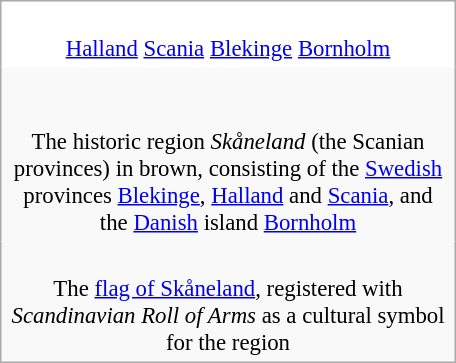<table class="infobox"  cellpadding="4" style="width:20em; border-collapse:collapse; font-size:95%; clear:right;">
<tr>
<td style="background:#fff; text-align:center;" colspan="2"><br><a href='#'>Halland</a> <a href='#'>Scania</a> <a href='#'>Blekinge</a> <a href='#'>Bornholm</a></td>
</tr>
<tr>
<td style="text-align:center;" colspan="2"><br><br>The historic region <em>Skåneland</em> (the Scanian provinces) in brown, consisting of the <a href='#'>Swedish</a> provinces <a href='#'>Blekinge</a>, <a href='#'>Halland</a> and <a href='#'>Scania</a>, and the <a href='#'>Danish</a> island <a href='#'>Bornholm</a></td>
</tr>
<tr>
<td style="text-align:center;" colspan="2"><br>The <a href='#'>flag of Skåneland</a>, registered with <em>Scandinavian Roll of Arms</em> as a cultural symbol for the region</td>
</tr>
</table>
